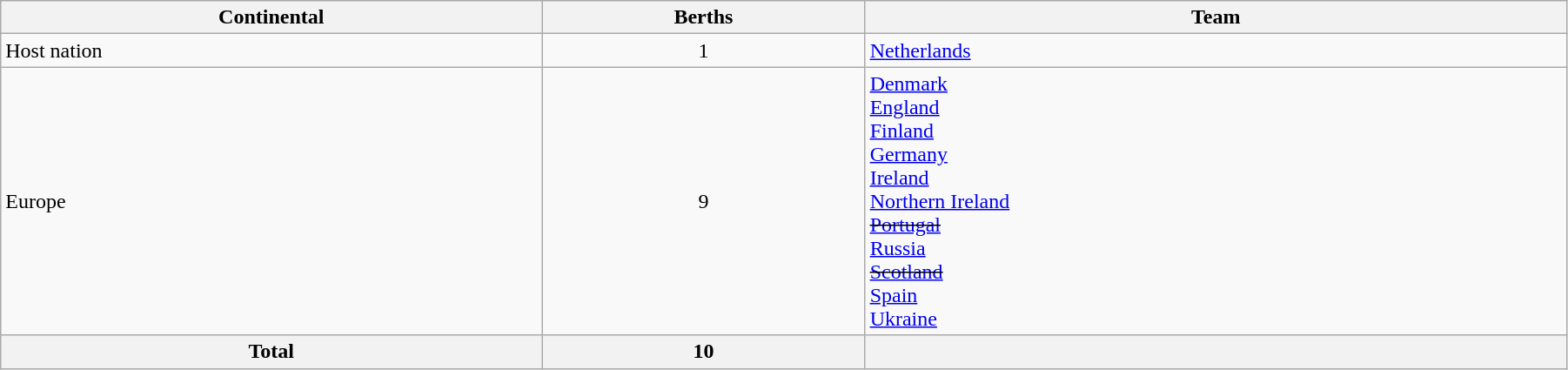<table class="wikitable" style="width:95%">
<tr>
<th>Continental</th>
<th>Berths</th>
<th>Team</th>
</tr>
<tr>
<td>Host nation</td>
<td align=center>1</td>
<td> <a href='#'>Netherlands</a></td>
</tr>
<tr>
<td>Europe</td>
<td align=center>9</td>
<td> <a href='#'>Denmark</a><br> <a href='#'>England</a><br> <a href='#'>Finland</a><br> <a href='#'>Germany</a><br> <a href='#'>Ireland</a><br> <a href='#'>Northern Ireland</a><br> <s><a href='#'>Portugal</a></s><br> <a href='#'>Russia</a><br> <s><a href='#'>Scotland</a></s><br> <a href='#'>Spain</a><br> <a href='#'>Ukraine</a></td>
</tr>
<tr>
<th>Total</th>
<th>10</th>
<th></th>
</tr>
</table>
